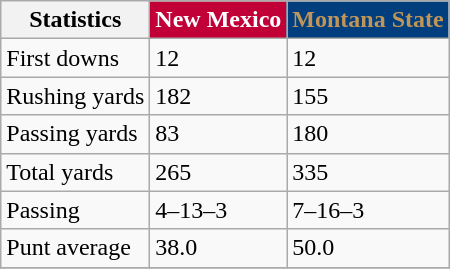<table class="wikitable">
<tr>
<th>Statistics</th>
<th style="background:#c10037; color:#ffffff">New Mexico</th>
<th style="background:#013e7d; color:#bf9559">Montana State</th>
</tr>
<tr>
<td>First downs</td>
<td>12</td>
<td>12</td>
</tr>
<tr>
<td>Rushing yards</td>
<td>182</td>
<td>155</td>
</tr>
<tr>
<td>Passing yards</td>
<td>83</td>
<td>180</td>
</tr>
<tr>
<td>Total yards</td>
<td>265</td>
<td>335</td>
</tr>
<tr>
<td>Passing</td>
<td>4–13–3</td>
<td>7–16–3</td>
</tr>
<tr>
<td>Punt average</td>
<td>38.0</td>
<td>50.0</td>
</tr>
<tr>
</tr>
</table>
